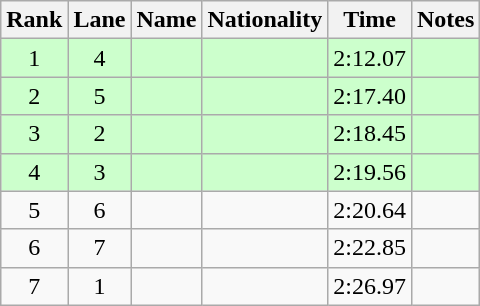<table class="wikitable sortable" style="text-align:center">
<tr>
<th>Rank</th>
<th>Lane</th>
<th>Name</th>
<th>Nationality</th>
<th>Time</th>
<th>Notes</th>
</tr>
<tr bgcolor=ccffcc>
<td>1</td>
<td>4</td>
<td align=left></td>
<td align=left></td>
<td>2:12.07</td>
<td><strong></strong> <strong></strong></td>
</tr>
<tr bgcolor=ccffcc>
<td>2</td>
<td>5</td>
<td align=left></td>
<td align=left></td>
<td>2:17.40</td>
<td><strong></strong></td>
</tr>
<tr bgcolor=ccffcc>
<td>3</td>
<td>2</td>
<td align=left></td>
<td align=left></td>
<td>2:18.45</td>
<td><strong></strong></td>
</tr>
<tr bgcolor=ccffcc>
<td>4</td>
<td>3</td>
<td align=left></td>
<td align=left></td>
<td>2:19.56</td>
<td><strong></strong></td>
</tr>
<tr>
<td>5</td>
<td>6</td>
<td align=left></td>
<td align=left></td>
<td>2:20.64</td>
<td></td>
</tr>
<tr>
<td>6</td>
<td>7</td>
<td align=left></td>
<td align=left></td>
<td>2:22.85</td>
<td></td>
</tr>
<tr>
<td>7</td>
<td>1</td>
<td align=left></td>
<td align=left></td>
<td>2:26.97</td>
<td></td>
</tr>
</table>
